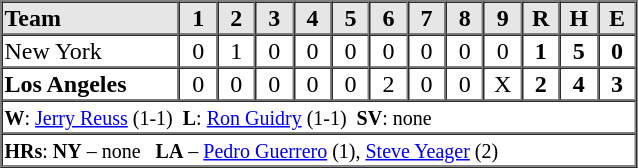<table border=1 cellspacing=0 width=425 style="margin-left:3em;">
<tr style="text-align:center; background-color:#e6e6e6;">
<th style="text-align:left" width=28%>Team</th>
<th width=6%>1</th>
<th width=6%>2</th>
<th width=6%>3</th>
<th width=6%>4</th>
<th width=6%>5</th>
<th width=6%>6</th>
<th width=6%>7</th>
<th width=6%>8</th>
<th width=6%>9</th>
<th width=6%>R</th>
<th width=6%>H</th>
<th width=6%>E</th>
</tr>
<tr style="text-align:center;">
<td style="text-align:left">New York</td>
<td>0</td>
<td>1</td>
<td>0</td>
<td>0</td>
<td>0</td>
<td>0</td>
<td>0</td>
<td>0</td>
<td>0</td>
<td><strong>1</strong></td>
<td><strong>5</strong></td>
<td><strong>0</strong></td>
</tr>
<tr style="text-align:center;">
<td style="text-align:left"><strong>Los Angeles</strong></td>
<td>0</td>
<td>0</td>
<td>0</td>
<td>0</td>
<td>0</td>
<td>2</td>
<td>0</td>
<td>0</td>
<td>X</td>
<td><strong>2</strong></td>
<td><strong>4</strong></td>
<td><strong>3</strong></td>
</tr>
<tr style="text-align:left;">
<td colspan=13><small><strong>W</strong>: <a href='#'>Jerry Reuss</a> (1-1)  <strong>L</strong>: <a href='#'>Ron Guidry</a> (1-1)  <strong>SV</strong>: none</small></td>
</tr>
<tr style="text-align:left;">
<td colspan=13><small><strong>HRs</strong>: <strong>NY</strong> – none   <strong>LA</strong> – <a href='#'>Pedro Guerrero</a> (1), <a href='#'>Steve Yeager</a> (2)</small></td>
</tr>
<tr style="text-align:left;">
</tr>
</table>
